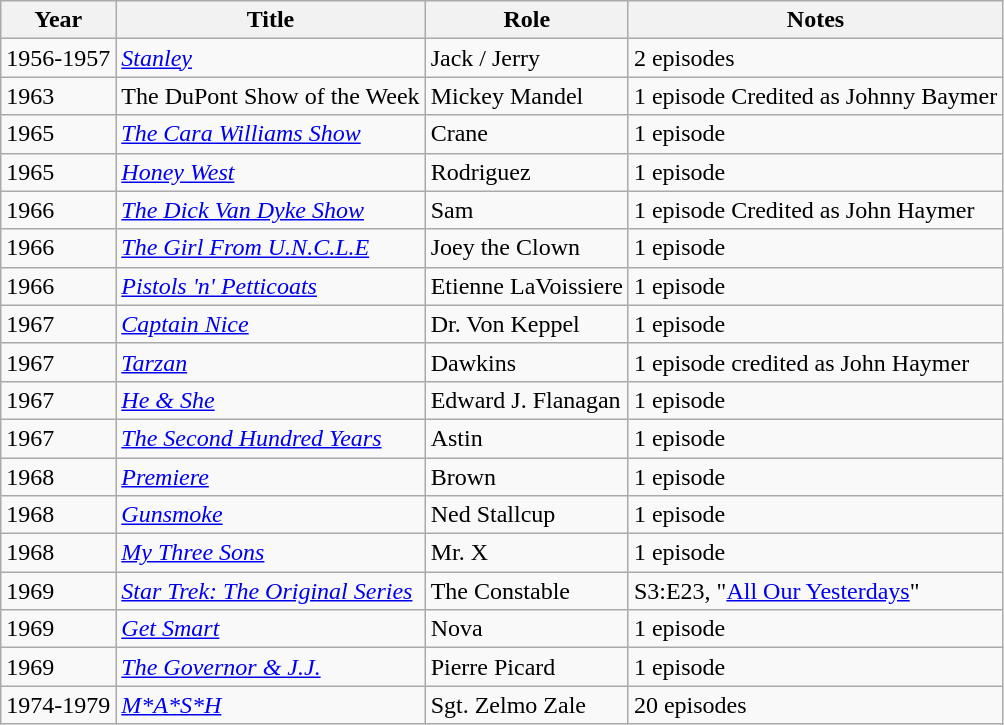<table class="wikitable">
<tr>
<th>Year</th>
<th>Title</th>
<th>Role</th>
<th>Notes</th>
</tr>
<tr>
<td>1956-1957</td>
<td><em><a href='#'>Stanley</a></em></td>
<td>Jack / Jerry</td>
<td>2 episodes</td>
</tr>
<tr>
<td>1963</td>
<td>The DuPont Show of the Week</td>
<td>Mickey Mandel</td>
<td>1 episode Credited as Johnny Baymer</td>
</tr>
<tr>
<td>1965</td>
<td><em><a href='#'>The Cara Williams Show</a></em></td>
<td>Crane</td>
<td>1 episode</td>
</tr>
<tr>
<td>1965</td>
<td><em><a href='#'>Honey West</a></em></td>
<td>Rodriguez</td>
<td>1 episode</td>
</tr>
<tr>
<td>1966</td>
<td><em><a href='#'>The Dick Van Dyke Show</a></em></td>
<td>Sam</td>
<td>1 episode Credited as John Haymer</td>
</tr>
<tr>
<td>1966</td>
<td><em><a href='#'>The Girl From U.N.C.L.E</a></em></td>
<td>Joey the Clown</td>
<td>1 episode</td>
</tr>
<tr>
<td>1966</td>
<td><em><a href='#'>Pistols 'n' Petticoats</a></em></td>
<td>Etienne LaVoissiere</td>
<td>1 episode</td>
</tr>
<tr>
<td>1967</td>
<td><em><a href='#'>Captain Nice</a></em></td>
<td>Dr. Von Keppel</td>
<td>1 episode</td>
</tr>
<tr>
<td>1967</td>
<td><em><a href='#'>Tarzan</a></em></td>
<td>Dawkins</td>
<td>1 episode credited as John Haymer</td>
</tr>
<tr>
<td>1967</td>
<td><em><a href='#'>He & She</a></em></td>
<td>Edward J. Flanagan</td>
<td>1 episode</td>
</tr>
<tr>
<td>1967</td>
<td><em><a href='#'>The Second Hundred Years</a></em></td>
<td>Astin</td>
<td>1 episode</td>
</tr>
<tr>
<td>1968</td>
<td><em><a href='#'>Premiere</a></em></td>
<td>Brown</td>
<td>1 episode</td>
</tr>
<tr>
<td>1968</td>
<td><em><a href='#'>Gunsmoke</a></em></td>
<td>Ned Stallcup</td>
<td>1 episode</td>
</tr>
<tr>
<td>1968</td>
<td><em><a href='#'>My Three Sons</a></em></td>
<td>Mr. X</td>
<td>1 episode</td>
</tr>
<tr>
<td>1969</td>
<td><em><a href='#'>Star Trek: The Original Series</a></em></td>
<td>The Constable</td>
<td>S3:E23, "<a href='#'>All Our Yesterdays</a>"</td>
</tr>
<tr>
<td>1969</td>
<td><em><a href='#'>Get Smart</a></em></td>
<td>Nova</td>
<td>1 episode</td>
</tr>
<tr>
<td>1969</td>
<td><em><a href='#'>The Governor & J.J.</a></em></td>
<td>Pierre Picard</td>
<td>1 episode</td>
</tr>
<tr>
<td>1974-1979</td>
<td><em><a href='#'>M*A*S*H</a></em></td>
<td>Sgt. Zelmo Zale</td>
<td>20 episodes</td>
</tr>
</table>
